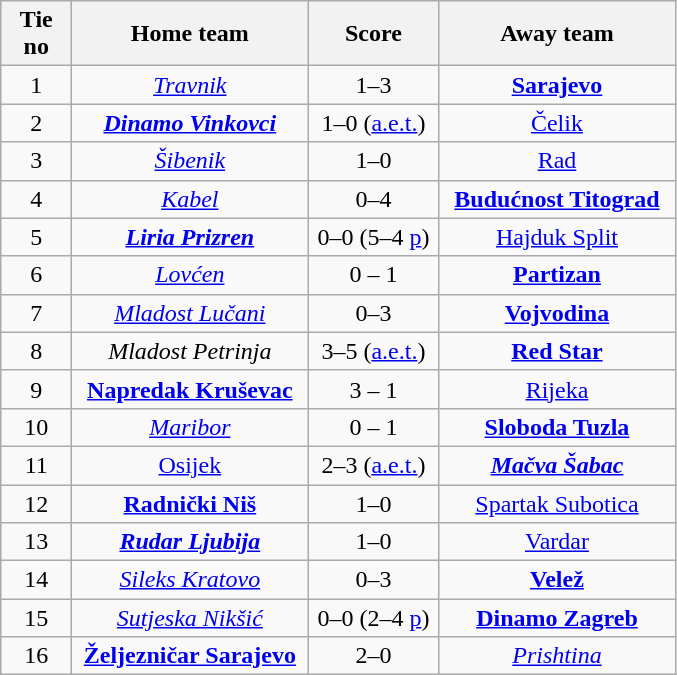<table class="wikitable" style="text-align:center">
<tr>
<th width=40>Tie no</th>
<th width=150>Home team</th>
<th width=80>Score</th>
<th width=150>Away team</th>
</tr>
<tr>
<td>1</td>
<td><em><a href='#'>Travnik</a></em></td>
<td>1–3</td>
<td><strong><a href='#'>Sarajevo</a></strong></td>
</tr>
<tr>
<td>2</td>
<td><strong><em><a href='#'>Dinamo Vinkovci</a></em></strong></td>
<td>1–0 (<a href='#'>a.e.t.</a>)</td>
<td><a href='#'>Čelik</a></td>
</tr>
<tr>
<td>3</td>
<td><em><a href='#'>Šibenik</a></em></td>
<td>1–0</td>
<td><a href='#'>Rad</a></td>
</tr>
<tr>
<td>4</td>
<td><em><a href='#'>Kabel</a></em></td>
<td>0–4</td>
<td><strong><a href='#'>Budućnost Titograd</a></strong></td>
</tr>
<tr>
<td>5</td>
<td><strong><em><a href='#'>Liria Prizren</a></em></strong></td>
<td>0–0 (5–4 <a href='#'>p</a>)</td>
<td><a href='#'>Hajduk Split</a></td>
</tr>
<tr>
<td>6</td>
<td><em><a href='#'>Lovćen</a></em></td>
<td>0 – 1</td>
<td><strong><a href='#'>Partizan</a></strong></td>
</tr>
<tr>
<td>7</td>
<td><em><a href='#'>Mladost Lučani</a></em></td>
<td>0–3</td>
<td><strong><a href='#'>Vojvodina</a></strong></td>
</tr>
<tr>
<td>8</td>
<td><em>Mladost Petrinja</em></td>
<td>3–5 (<a href='#'>a.e.t.</a>)</td>
<td><strong><a href='#'>Red Star</a></strong></td>
</tr>
<tr>
<td>9</td>
<td><strong><a href='#'>Napredak Kruševac</a></strong></td>
<td>3 – 1</td>
<td><a href='#'>Rijeka</a></td>
</tr>
<tr>
<td>10</td>
<td><em><a href='#'>Maribor</a></em></td>
<td>0 – 1</td>
<td><strong><a href='#'>Sloboda Tuzla</a></strong></td>
</tr>
<tr>
<td>11</td>
<td><a href='#'>Osijek</a></td>
<td>2–3 (<a href='#'>a.e.t.</a>)</td>
<td><strong><em><a href='#'>Mačva Šabac</a></em></strong></td>
</tr>
<tr>
<td>12</td>
<td><strong><a href='#'>Radnički Niš</a></strong></td>
<td>1–0</td>
<td><a href='#'>Spartak Subotica</a></td>
</tr>
<tr>
<td>13</td>
<td><strong><em><a href='#'>Rudar Ljubija</a></em></strong></td>
<td>1–0</td>
<td><a href='#'>Vardar</a></td>
</tr>
<tr>
<td>14</td>
<td><em><a href='#'>Sileks Kratovo</a></em></td>
<td>0–3</td>
<td><strong><a href='#'>Velež</a></strong></td>
</tr>
<tr>
<td>15</td>
<td><em><a href='#'>Sutjeska Nikšić</a></em></td>
<td>0–0 (2–4 <a href='#'>p</a>)</td>
<td><strong><a href='#'>Dinamo Zagreb</a></strong></td>
</tr>
<tr>
<td>16</td>
<td><strong><a href='#'>Željezničar Sarajevo</a></strong></td>
<td>2–0</td>
<td><em><a href='#'>Prishtina</a></em></td>
</tr>
</table>
